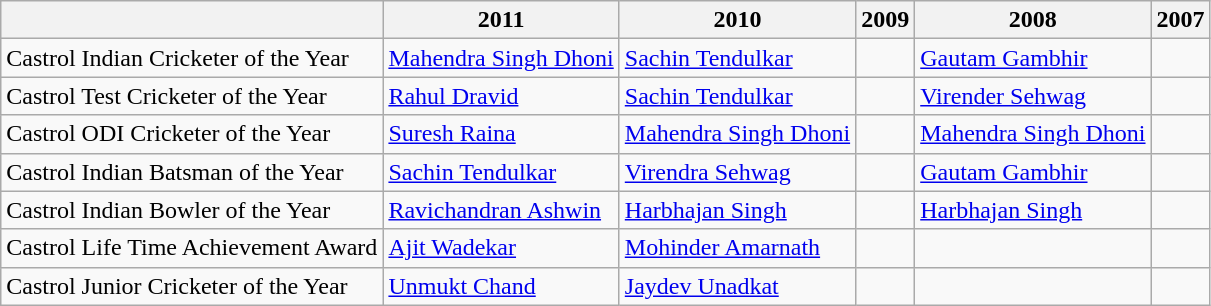<table class="wikitable">
<tr>
<th></th>
<th>2011</th>
<th>2010</th>
<th>2009</th>
<th>2008</th>
<th>2007</th>
</tr>
<tr>
<td>Castrol Indian Cricketer of the Year</td>
<td><a href='#'>Mahendra Singh Dhoni</a></td>
<td><a href='#'>Sachin Tendulkar</a></td>
<td></td>
<td><a href='#'>Gautam Gambhir</a></td>
<td></td>
</tr>
<tr>
<td>Castrol Test Cricketer of the Year</td>
<td><a href='#'>Rahul Dravid</a></td>
<td><a href='#'>Sachin Tendulkar</a></td>
<td></td>
<td><a href='#'>Virender Sehwag</a></td>
<td></td>
</tr>
<tr>
<td>Castrol ODI Cricketer of the Year</td>
<td><a href='#'>Suresh Raina</a></td>
<td><a href='#'>Mahendra Singh Dhoni</a></td>
<td></td>
<td><a href='#'>Mahendra Singh Dhoni</a></td>
<td></td>
</tr>
<tr>
<td>Castrol Indian Batsman of the Year</td>
<td><a href='#'>Sachin Tendulkar</a></td>
<td><a href='#'>Virendra Sehwag</a></td>
<td></td>
<td><a href='#'>Gautam Gambhir</a></td>
<td></td>
</tr>
<tr>
<td>Castrol Indian Bowler of the Year</td>
<td><a href='#'>Ravichandran Ashwin</a></td>
<td><a href='#'>Harbhajan Singh</a></td>
<td></td>
<td><a href='#'>Harbhajan Singh</a></td>
<td></td>
</tr>
<tr>
<td>Castrol Life Time Achievement Award</td>
<td><a href='#'>Ajit Wadekar</a></td>
<td><a href='#'>Mohinder Amarnath</a></td>
<td></td>
<td></td>
<td></td>
</tr>
<tr>
<td>Castrol Junior Cricketer of the Year</td>
<td><a href='#'>Unmukt Chand</a></td>
<td><a href='#'>Jaydev Unadkat</a></td>
<td></td>
<td></td>
<td></td>
</tr>
</table>
